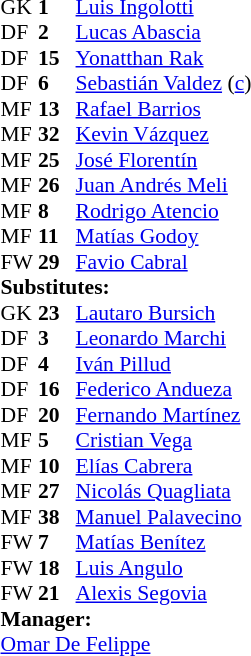<table cellspacing="0" cellpadding="0" style="font-size:90%; margin:0.2em auto;">
<tr>
<th width="25"></th>
<th width="25"></th>
</tr>
<tr>
<td>GK</td>
<td><strong>1</strong></td>
<td> <a href='#'>Luis Ingolotti</a></td>
</tr>
<tr>
<td>DF</td>
<td><strong>2</strong></td>
<td> <a href='#'>Lucas Abascia</a></td>
<td></td>
<td></td>
</tr>
<tr>
<td>DF</td>
<td><strong>15</strong></td>
<td> <a href='#'>Yonatthan Rak</a></td>
</tr>
<tr>
<td>DF</td>
<td><strong>6</strong></td>
<td> <a href='#'>Sebastián Valdez</a> (<a href='#'>c</a>)</td>
</tr>
<tr>
<td>MF</td>
<td><strong>13</strong></td>
<td> <a href='#'>Rafael Barrios</a></td>
</tr>
<tr>
<td>MF</td>
<td><strong>32</strong></td>
<td> <a href='#'>Kevin Vázquez</a></td>
<td></td>
</tr>
<tr>
<td>MF</td>
<td><strong>25</strong></td>
<td> <a href='#'>José Florentín</a></td>
<td></td>
</tr>
<tr>
<td>MF</td>
<td><strong>26</strong></td>
<td> <a href='#'>Juan Andrés Meli</a></td>
</tr>
<tr>
<td>MF</td>
<td><strong>8</strong></td>
<td> <a href='#'>Rodrigo Atencio</a></td>
<td></td>
<td></td>
</tr>
<tr>
<td>MF</td>
<td><strong>11</strong></td>
<td> <a href='#'>Matías Godoy</a></td>
<td></td>
<td></td>
</tr>
<tr>
<td>FW</td>
<td><strong>29</strong></td>
<td> <a href='#'>Favio Cabral</a></td>
<td></td>
<td></td>
</tr>
<tr>
<td colspan=3><strong>Substitutes:</strong></td>
</tr>
<tr>
<td>GK</td>
<td><strong>23</strong></td>
<td> <a href='#'>Lautaro Bursich</a></td>
</tr>
<tr>
<td>DF</td>
<td><strong>3</strong></td>
<td> <a href='#'>Leonardo Marchi</a></td>
</tr>
<tr>
<td>DF</td>
<td><strong>4</strong></td>
<td> <a href='#'>Iván Pillud</a></td>
</tr>
<tr>
<td>DF</td>
<td><strong>16</strong></td>
<td> <a href='#'>Federico Andueza</a></td>
</tr>
<tr>
<td>DF</td>
<td><strong>20</strong></td>
<td> <a href='#'>Fernando Martínez</a></td>
<td></td>
<td></td>
</tr>
<tr>
<td>MF</td>
<td><strong>5</strong></td>
<td> <a href='#'>Cristian Vega</a></td>
</tr>
<tr>
<td>MF</td>
<td><strong>10</strong></td>
<td> <a href='#'>Elías Cabrera</a></td>
</tr>
<tr>
<td>MF</td>
<td><strong>27</strong></td>
<td> <a href='#'>Nicolás Quagliata</a></td>
</tr>
<tr>
<td>MF</td>
<td><strong>38</strong></td>
<td> <a href='#'>Manuel Palavecino</a></td>
</tr>
<tr>
<td>FW</td>
<td><strong>7</strong></td>
<td> <a href='#'>Matías Benítez</a></td>
<td></td>
<td></td>
</tr>
<tr>
<td>FW</td>
<td><strong>18</strong></td>
<td> <a href='#'>Luis Angulo</a></td>
<td></td>
<td></td>
</tr>
<tr>
<td>FW</td>
<td><strong>21</strong></td>
<td> <a href='#'>Alexis Segovia</a></td>
<td></td>
<td></td>
</tr>
<tr>
<td colspan=3><strong>Manager:</strong></td>
</tr>
<tr>
<td colspan="3"> <a href='#'>Omar De Felippe</a></td>
<td></td>
</tr>
</table>
